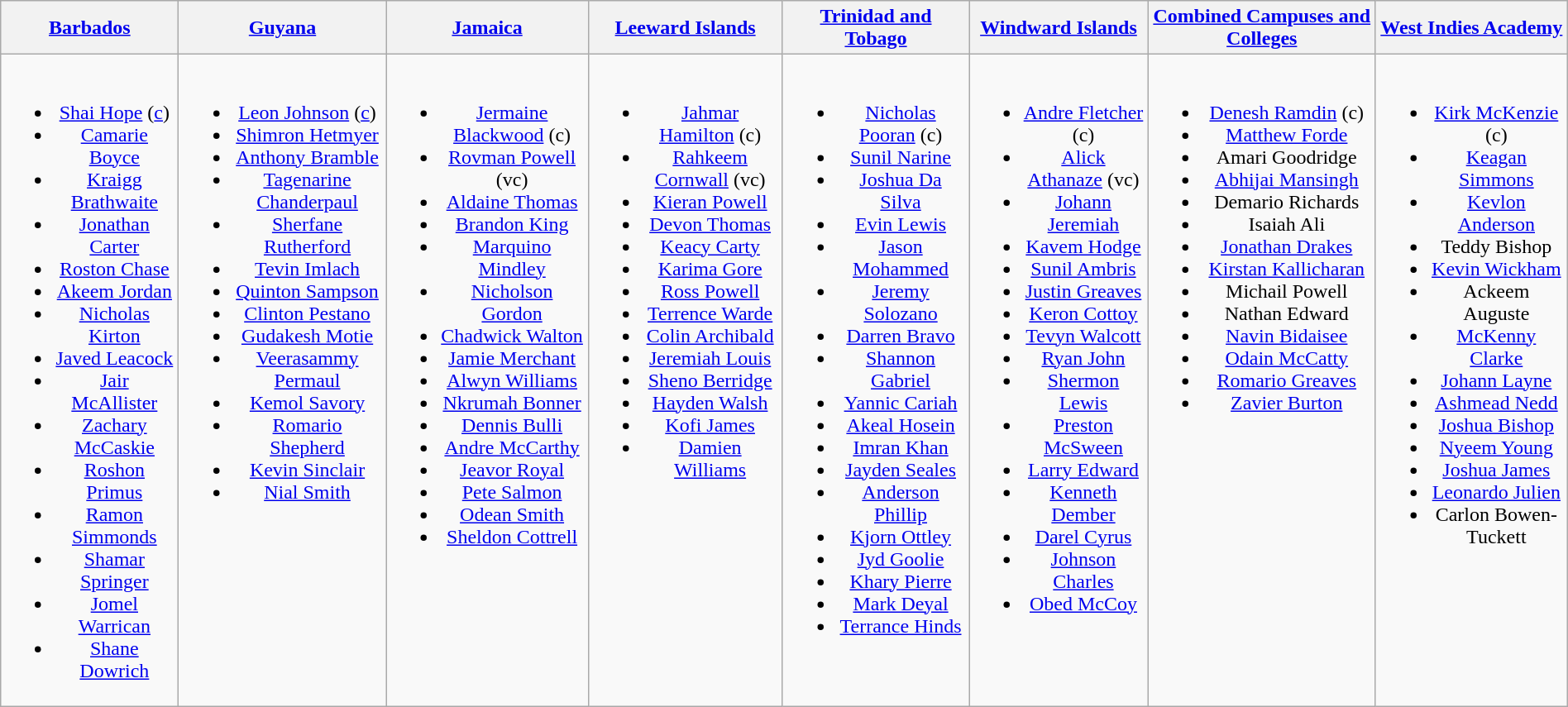<table class="wikitable" style="text-align:center; margin:auto">
<tr>
<th><a href='#'>Barbados</a></th>
<th><a href='#'>Guyana</a></th>
<th><a href='#'>Jamaica</a></th>
<th><a href='#'>Leeward Islands</a></th>
<th><a href='#'>Trinidad and Tobago</a></th>
<th><a href='#'>Windward Islands</a></th>
<th><a href='#'>Combined Campuses and Colleges</a></th>
<th><a href='#'>West Indies Academy</a></th>
</tr>
<tr style="vertical-align:top">
<td><br><ul><li><a href='#'>Shai Hope</a> (<a href='#'>c</a>)</li><li><a href='#'>Camarie Boyce</a></li><li><a href='#'>Kraigg Brathwaite</a></li><li><a href='#'>Jonathan Carter</a></li><li><a href='#'>Roston Chase</a></li><li><a href='#'>Akeem Jordan</a></li><li><a href='#'>Nicholas Kirton</a></li><li><a href='#'>Javed Leacock</a></li><li><a href='#'>Jair McAllister</a></li><li><a href='#'>Zachary McCaskie</a></li><li><a href='#'>Roshon Primus</a></li><li><a href='#'>Ramon Simmonds</a></li><li><a href='#'>Shamar Springer</a></li><li><a href='#'>Jomel Warrican</a></li><li><a href='#'>Shane Dowrich</a></li></ul></td>
<td><br><ul><li><a href='#'>Leon Johnson</a> (<a href='#'>c</a>)</li><li><a href='#'>Shimron Hetmyer</a></li><li><a href='#'>Anthony Bramble</a></li><li><a href='#'>Tagenarine Chanderpaul</a></li><li><a href='#'>Sherfane Rutherford</a></li><li><a href='#'>Tevin Imlach</a></li><li><a href='#'>Quinton Sampson</a></li><li><a href='#'>Clinton Pestano</a></li><li><a href='#'>Gudakesh Motie</a></li><li><a href='#'>Veerasammy Permaul</a></li><li><a href='#'>Kemol Savory</a></li><li><a href='#'>Romario Shepherd</a></li><li><a href='#'>Kevin Sinclair</a></li><li><a href='#'>Nial Smith</a></li></ul></td>
<td><br><ul><li><a href='#'>Jermaine Blackwood</a> (c)</li><li><a href='#'>Rovman Powell</a> (vc)</li><li><a href='#'>Aldaine Thomas</a></li><li><a href='#'>Brandon King</a></li><li><a href='#'>Marquino Mindley</a></li><li><a href='#'>Nicholson Gordon</a></li><li><a href='#'>Chadwick Walton</a></li><li><a href='#'>Jamie Merchant</a></li><li><a href='#'>Alwyn Williams</a></li><li><a href='#'>Nkrumah Bonner</a></li><li><a href='#'>Dennis Bulli</a></li><li><a href='#'>Andre McCarthy</a></li><li><a href='#'>Jeavor Royal</a></li><li><a href='#'>Pete Salmon</a></li><li><a href='#'>Odean Smith</a></li><li><a href='#'>Sheldon Cottrell</a></li></ul></td>
<td><br><ul><li><a href='#'>Jahmar Hamilton</a> (c)</li><li><a href='#'>Rahkeem Cornwall</a> (vc)</li><li><a href='#'>Kieran Powell</a></li><li><a href='#'>Devon Thomas</a></li><li><a href='#'>Keacy Carty</a></li><li><a href='#'>Karima Gore</a></li><li><a href='#'>Ross Powell</a></li><li><a href='#'>Terrence Warde</a></li><li><a href='#'>Colin Archibald</a></li><li><a href='#'>Jeremiah Louis</a></li><li><a href='#'>Sheno Berridge</a></li><li><a href='#'>Hayden Walsh</a></li><li><a href='#'>Kofi James</a></li><li><a href='#'>Damien Williams</a></li></ul></td>
<td><br><ul><li><a href='#'>Nicholas Pooran</a> (c)</li><li><a href='#'>Sunil Narine</a></li><li><a href='#'>Joshua Da Silva</a></li><li><a href='#'>Evin Lewis</a></li><li><a href='#'>Jason Mohammed</a></li><li><a href='#'>Jeremy Solozano</a></li><li><a href='#'>Darren Bravo</a></li><li><a href='#'>Shannon Gabriel</a></li><li><a href='#'>Yannic Cariah</a></li><li><a href='#'>Akeal Hosein</a></li><li><a href='#'>Imran Khan</a></li><li><a href='#'>Jayden Seales</a></li><li><a href='#'>Anderson Phillip</a></li><li><a href='#'>Kjorn Ottley</a></li><li><a href='#'>Jyd Goolie</a></li><li><a href='#'>Khary Pierre</a></li><li><a href='#'>Mark Deyal</a></li><li><a href='#'>Terrance Hinds</a></li></ul></td>
<td><br><ul><li><a href='#'>Andre Fletcher</a> (c)</li><li><a href='#'>Alick Athanaze</a> (vc)</li><li><a href='#'>Johann Jeremiah</a></li><li><a href='#'>Kavem Hodge</a></li><li><a href='#'>Sunil Ambris</a></li><li><a href='#'>Justin Greaves</a></li><li><a href='#'>Keron Cottoy</a></li><li><a href='#'>Tevyn Walcott</a></li><li><a href='#'>Ryan John</a></li><li><a href='#'>Shermon Lewis</a></li><li><a href='#'>Preston McSween</a></li><li><a href='#'>Larry Edward</a></li><li><a href='#'>Kenneth Dember</a></li><li><a href='#'>Darel Cyrus</a></li><li><a href='#'>Johnson Charles</a></li><li><a href='#'>Obed McCoy</a></li></ul></td>
<td><br><ul><li><a href='#'>Denesh Ramdin</a> (c)</li><li><a href='#'>Matthew Forde</a></li><li>Amari Goodridge</li><li><a href='#'>Abhijai Mansingh</a></li><li>Demario Richards</li><li>Isaiah Ali</li><li><a href='#'>Jonathan Drakes</a></li><li><a href='#'>Kirstan Kallicharan</a></li><li>Michail Powell</li><li>Nathan Edward</li><li><a href='#'>Navin Bidaisee</a></li><li><a href='#'>Odain McCatty</a></li><li><a href='#'>Romario Greaves</a></li><li><a href='#'>Zavier Burton</a></li></ul></td>
<td><br><ul><li><a href='#'>Kirk McKenzie</a> (c)</li><li><a href='#'>Keagan Simmons</a></li><li><a href='#'>Kevlon Anderson</a></li><li>Teddy Bishop</li><li><a href='#'>Kevin Wickham</a></li><li>Ackeem Auguste</li><li><a href='#'>McKenny Clarke</a></li><li><a href='#'>Johann Layne</a></li><li><a href='#'>Ashmead Nedd</a></li><li><a href='#'>Joshua Bishop</a></li><li><a href='#'>Nyeem Young</a></li><li><a href='#'>Joshua James</a></li><li><a href='#'>Leonardo Julien</a></li><li>Carlon Bowen-Tuckett</li></ul></td>
</tr>
</table>
